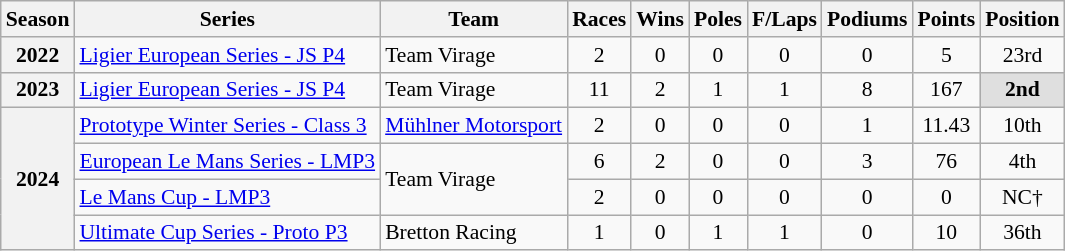<table class="wikitable" style="font-size: 90%; text-align:center">
<tr>
<th>Season</th>
<th>Series</th>
<th>Team</th>
<th>Races</th>
<th>Wins</th>
<th>Poles</th>
<th>F/Laps</th>
<th>Podiums</th>
<th>Points</th>
<th>Position</th>
</tr>
<tr>
<th>2022</th>
<td align="left"><a href='#'>Ligier European Series - JS P4</a></td>
<td align="left">Team Virage</td>
<td>2</td>
<td>0</td>
<td>0</td>
<td>0</td>
<td>0</td>
<td>5</td>
<td>23rd</td>
</tr>
<tr>
<th>2023</th>
<td align="left"><a href='#'>Ligier European Series - JS P4</a></td>
<td align="left">Team Virage</td>
<td>11</td>
<td>2</td>
<td>1</td>
<td>1</td>
<td>8</td>
<td>167</td>
<td style="background:#DFDFDF;"><strong>2nd</strong></td>
</tr>
<tr>
<th rowspan="4">2024</th>
<td align="left"><a href='#'>Prototype Winter Series - Class 3</a></td>
<td align="left"><a href='#'>Mühlner Motorsport</a></td>
<td>2</td>
<td>0</td>
<td>0</td>
<td>0</td>
<td>1</td>
<td>11.43</td>
<td>10th</td>
</tr>
<tr>
<td align="left"><a href='#'>European Le Mans Series - LMP3</a></td>
<td rowspan="2" align="left">Team Virage</td>
<td>6</td>
<td>2</td>
<td>0</td>
<td>0</td>
<td>3</td>
<td>76</td>
<td>4th</td>
</tr>
<tr>
<td align="left"><a href='#'>Le Mans Cup - LMP3</a></td>
<td>2</td>
<td>0</td>
<td>0</td>
<td>0</td>
<td>0</td>
<td>0</td>
<td>NC†</td>
</tr>
<tr>
<td align="left"><a href='#'>Ultimate Cup Series - Proto P3</a></td>
<td align="left">Bretton Racing</td>
<td>1</td>
<td>0</td>
<td>1</td>
<td>1</td>
<td>0</td>
<td>10</td>
<td>36th</td>
</tr>
</table>
